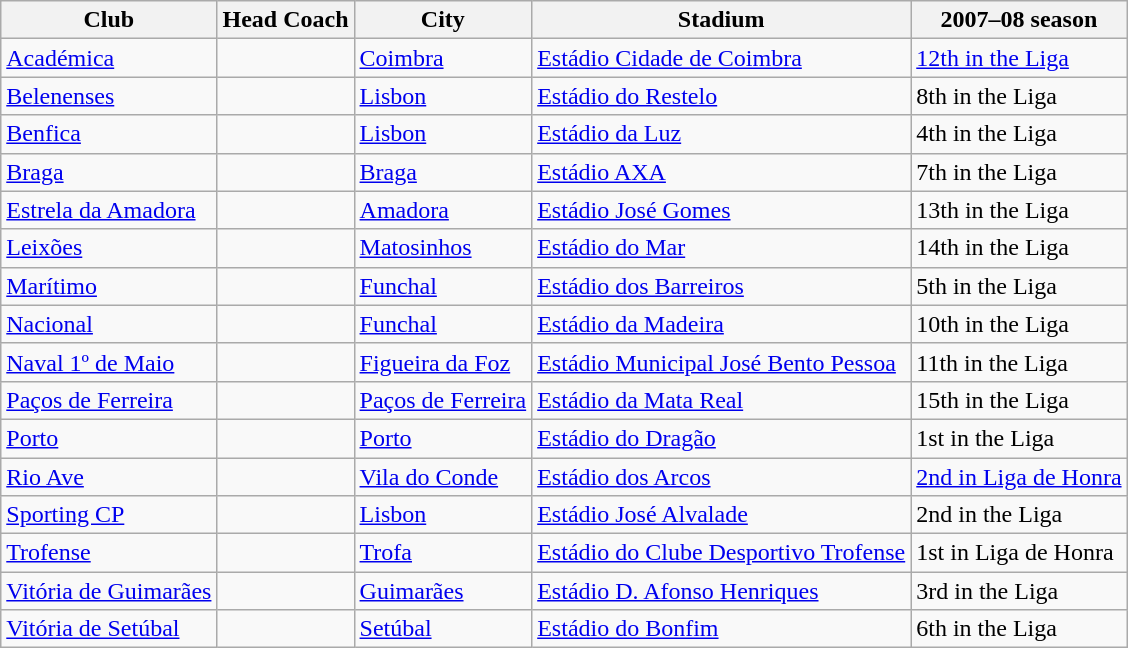<table class="wikitable sortable">
<tr>
<th>Club</th>
<th>Head Coach</th>
<th>City</th>
<th>Stadium</th>
<th>2007–08 season</th>
</tr>
<tr>
<td><a href='#'>Académica</a></td>
<td> </td>
<td><a href='#'>Coimbra</a></td>
<td><a href='#'>Estádio Cidade de Coimbra</a></td>
<td><a href='#'>12th in the Liga</a></td>
</tr>
<tr>
<td><a href='#'>Belenenses</a></td>
<td> </td>
<td><a href='#'>Lisbon</a></td>
<td><a href='#'>Estádio do Restelo</a></td>
<td>8th in the Liga</td>
</tr>
<tr>
<td><a href='#'>Benfica</a></td>
<td> </td>
<td><a href='#'>Lisbon</a></td>
<td><a href='#'>Estádio da Luz</a></td>
<td>4th in the Liga</td>
</tr>
<tr>
<td><a href='#'>Braga</a></td>
<td> </td>
<td><a href='#'>Braga</a></td>
<td><a href='#'>Estádio AXA</a></td>
<td>7th in the Liga</td>
</tr>
<tr>
<td><a href='#'>Estrela da Amadora</a></td>
<td> </td>
<td><a href='#'>Amadora</a></td>
<td><a href='#'>Estádio José Gomes</a></td>
<td>13th in the Liga</td>
</tr>
<tr>
<td><a href='#'>Leixões</a></td>
<td> </td>
<td><a href='#'>Matosinhos</a></td>
<td><a href='#'>Estádio do Mar</a></td>
<td>14th in the Liga</td>
</tr>
<tr>
<td><a href='#'>Marítimo</a></td>
<td> </td>
<td><a href='#'>Funchal</a></td>
<td><a href='#'>Estádio dos Barreiros</a></td>
<td>5th in the Liga</td>
</tr>
<tr>
<td><a href='#'>Nacional</a></td>
<td> </td>
<td><a href='#'>Funchal</a></td>
<td><a href='#'>Estádio da Madeira</a></td>
<td>10th in the Liga</td>
</tr>
<tr>
<td><a href='#'>Naval 1º de Maio</a></td>
<td> </td>
<td><a href='#'>Figueira da Foz</a></td>
<td><a href='#'>Estádio Municipal José Bento Pessoa</a></td>
<td>11th in the Liga</td>
</tr>
<tr>
<td><a href='#'>Paços de Ferreira</a></td>
<td> </td>
<td><a href='#'>Paços de Ferreira</a></td>
<td><a href='#'>Estádio da Mata Real</a></td>
<td>15th in the Liga</td>
</tr>
<tr>
<td><a href='#'>Porto</a></td>
<td> </td>
<td><a href='#'>Porto</a></td>
<td><a href='#'>Estádio do Dragão</a></td>
<td>1st in the Liga</td>
</tr>
<tr>
<td><a href='#'>Rio Ave</a></td>
<td> </td>
<td><a href='#'>Vila do Conde</a></td>
<td><a href='#'>Estádio dos Arcos</a></td>
<td><a href='#'>2nd in Liga de Honra</a></td>
</tr>
<tr>
<td><a href='#'>Sporting CP</a></td>
<td> </td>
<td><a href='#'>Lisbon</a></td>
<td><a href='#'>Estádio José Alvalade</a></td>
<td>2nd in the Liga</td>
</tr>
<tr>
<td><a href='#'>Trofense</a></td>
<td> </td>
<td><a href='#'>Trofa</a></td>
<td><a href='#'>Estádio do Clube Desportivo Trofense</a></td>
<td>1st in Liga de Honra</td>
</tr>
<tr>
<td><a href='#'>Vitória de Guimarães</a></td>
<td> </td>
<td><a href='#'>Guimarães</a></td>
<td><a href='#'>Estádio D. Afonso Henriques</a></td>
<td>3rd in the Liga</td>
</tr>
<tr>
<td><a href='#'>Vitória de Setúbal</a></td>
<td> </td>
<td><a href='#'>Setúbal</a></td>
<td><a href='#'>Estádio do Bonfim</a></td>
<td>6th in the Liga</td>
</tr>
</table>
